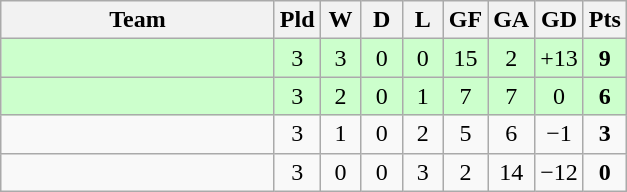<table class="wikitable" style="text-align: center;">
<tr>
<th width=175>Team</th>
<th width=20>Pld</th>
<th width=20>W</th>
<th width=20>D</th>
<th width=20>L</th>
<th width=20>GF</th>
<th width=20>GA</th>
<th width=20>GD</th>
<th width=20>Pts</th>
</tr>
<tr bgcolor=#ccffcc>
<td style="text-align:left;"></td>
<td>3</td>
<td>3</td>
<td>0</td>
<td>0</td>
<td>15</td>
<td>2</td>
<td>+13</td>
<td><strong>9</strong></td>
</tr>
<tr bgcolor=#ccffcc>
<td style="text-align:left;"></td>
<td>3</td>
<td>2</td>
<td>0</td>
<td>1</td>
<td>7</td>
<td>7</td>
<td>0</td>
<td><strong>6</strong></td>
</tr>
<tr>
<td style="text-align:left;"></td>
<td>3</td>
<td>1</td>
<td>0</td>
<td>2</td>
<td>5</td>
<td>6</td>
<td>−1</td>
<td><strong>3</strong></td>
</tr>
<tr>
<td style="text-align:left;"></td>
<td>3</td>
<td>0</td>
<td>0</td>
<td>3</td>
<td>2</td>
<td>14</td>
<td>−12</td>
<td><strong>0</strong></td>
</tr>
</table>
